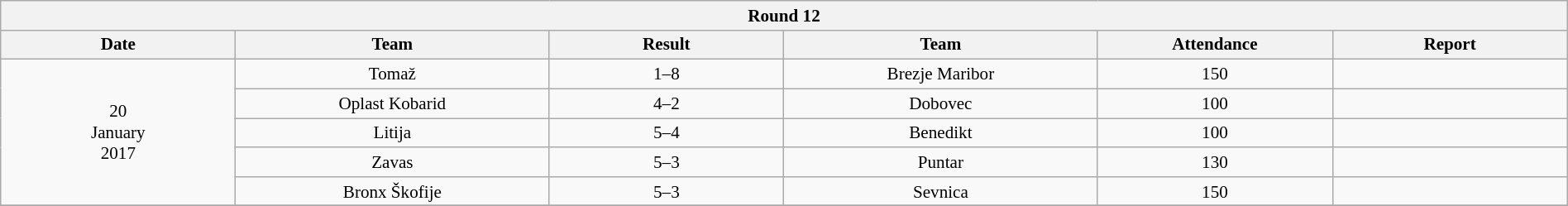<table class="wikitable collapsible collapsed" style="font-size:88%; text-align:center; width:100%">
<tr>
<th colspan=6 bgcolor=#FFFFFF>Round 12</th>
</tr>
<tr>
<th width=15% bgcolor=#89CFF0>Date</th>
<th width=20% bgcolor=#89CFF0>Team</th>
<th width=15% bgcolor=#89CFF0>Result</th>
<th width=20% bgcolor=#89CFF0>Team</th>
<th width=15% bgcolor=#89CFF0>Attendance</th>
<th width=15% bgcolor=#89CFF0>Report</th>
</tr>
<tr>
<td rowspan=5>20 <br> January <br> 2017</td>
<td>Tomaž</td>
<td>1–8</td>
<td>Brezje Maribor</td>
<td>150</td>
<td></td>
</tr>
<tr align=center>
<td>Oplast Kobarid</td>
<td>4–2</td>
<td>Dobovec</td>
<td>100</td>
<td></td>
</tr>
<tr align=center>
<td>Litija</td>
<td>5–4</td>
<td>Benedikt</td>
<td>100</td>
<td></td>
</tr>
<tr align=center>
<td>Zavas</td>
<td>5–3</td>
<td>Puntar</td>
<td>130</td>
<td></td>
</tr>
<tr align=center>
<td>Bronx Škofije</td>
<td>5–3</td>
<td>Sevnica</td>
<td>150</td>
<td></td>
</tr>
<tr>
</tr>
</table>
